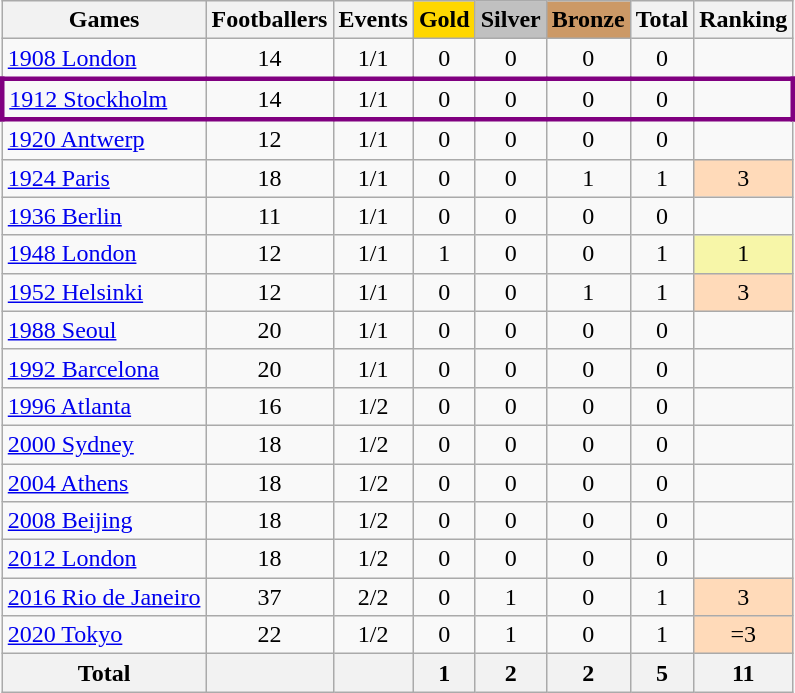<table class="wikitable sortable" style="text-align:center">
<tr>
<th>Games</th>
<th>Footballers</th>
<th>Events</th>
<th style="background-color:gold;">Gold</th>
<th style="background-color:silver;">Silver</th>
<th style="background-color:#c96;">Bronze</th>
<th>Total</th>
<th>Ranking</th>
</tr>
<tr>
<td align=left><a href='#'>1908 London</a></td>
<td>14</td>
<td>1/1</td>
<td>0</td>
<td>0</td>
<td>0</td>
<td>0</td>
<td></td>
</tr>
<tr align=center style="border: 3px solid purple">
<td align=left><a href='#'>1912 Stockholm</a></td>
<td>14</td>
<td>1/1</td>
<td>0</td>
<td>0</td>
<td>0</td>
<td>0</td>
<td></td>
</tr>
<tr>
<td align=left><a href='#'>1920 Antwerp</a></td>
<td>12</td>
<td>1/1</td>
<td>0</td>
<td>0</td>
<td>0</td>
<td>0</td>
<td></td>
</tr>
<tr>
<td align=left><a href='#'>1924 Paris</a></td>
<td>18</td>
<td>1/1</td>
<td>0</td>
<td>0</td>
<td>1</td>
<td>1</td>
<td bgcolor=ffdab9>3</td>
</tr>
<tr>
<td align=left><a href='#'>1936 Berlin</a></td>
<td>11</td>
<td>1/1</td>
<td>0</td>
<td>0</td>
<td>0</td>
<td>0</td>
<td></td>
</tr>
<tr>
<td align=left><a href='#'>1948 London</a></td>
<td>12</td>
<td>1/1</td>
<td>1</td>
<td>0</td>
<td>0</td>
<td>1</td>
<td bgcolor=F7F6A8>1</td>
</tr>
<tr>
<td align=left><a href='#'>1952 Helsinki</a></td>
<td>12</td>
<td>1/1</td>
<td>0</td>
<td>0</td>
<td>1</td>
<td>1</td>
<td bgcolor=ffdab9>3</td>
</tr>
<tr>
<td align=left><a href='#'>1988 Seoul</a></td>
<td>20</td>
<td>1/1</td>
<td>0</td>
<td>0</td>
<td>0</td>
<td>0</td>
<td></td>
</tr>
<tr>
<td align=left><a href='#'>1992 Barcelona</a></td>
<td>20</td>
<td>1/1</td>
<td>0</td>
<td>0</td>
<td>0</td>
<td>0</td>
<td></td>
</tr>
<tr>
<td align=left><a href='#'>1996 Atlanta</a></td>
<td>16</td>
<td>1/2</td>
<td>0</td>
<td>0</td>
<td>0</td>
<td>0</td>
<td></td>
</tr>
<tr>
<td align=left><a href='#'>2000 Sydney</a></td>
<td>18</td>
<td>1/2</td>
<td>0</td>
<td>0</td>
<td>0</td>
<td>0</td>
<td></td>
</tr>
<tr>
<td align=left><a href='#'>2004 Athens</a></td>
<td>18</td>
<td>1/2</td>
<td>0</td>
<td>0</td>
<td>0</td>
<td>0</td>
<td></td>
</tr>
<tr>
<td align=left><a href='#'>2008 Beijing</a></td>
<td>18</td>
<td>1/2</td>
<td>0</td>
<td>0</td>
<td>0</td>
<td>0</td>
<td></td>
</tr>
<tr>
<td align=left><a href='#'>2012 London</a></td>
<td>18</td>
<td>1/2</td>
<td>0</td>
<td>0</td>
<td>0</td>
<td>0</td>
<td></td>
</tr>
<tr>
<td align=left><a href='#'>2016 Rio de Janeiro</a></td>
<td>37</td>
<td>2/2</td>
<td>0</td>
<td>1</td>
<td>0</td>
<td>1</td>
<td bgcolor=ffdab9>3</td>
</tr>
<tr>
<td align=left><a href='#'>2020 Tokyo</a></td>
<td>22</td>
<td>1/2</td>
<td>0</td>
<td>1</td>
<td>0</td>
<td>1</td>
<td bgcolor=ffdab9>=3</td>
</tr>
<tr>
<th>Total</th>
<th></th>
<th></th>
<th>1</th>
<th>2</th>
<th>2</th>
<th>5</th>
<th>11</th>
</tr>
</table>
